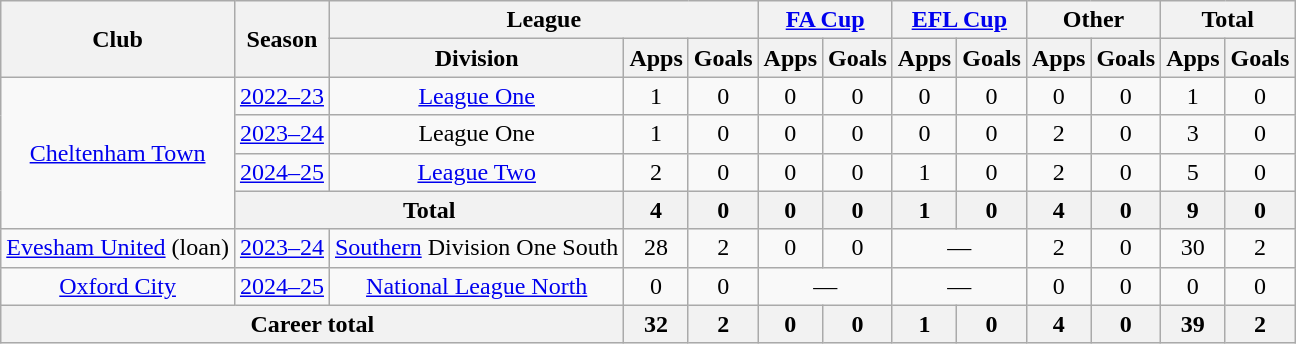<table class="wikitable" style="text-align:center;">
<tr>
<th rowspan="2">Club</th>
<th rowspan="2">Season</th>
<th colspan="3">League</th>
<th colspan="2"><a href='#'>FA Cup</a></th>
<th colspan="2"><a href='#'>EFL Cup</a></th>
<th colspan="2">Other</th>
<th colspan="2">Total</th>
</tr>
<tr>
<th>Division</th>
<th>Apps</th>
<th>Goals</th>
<th>Apps</th>
<th>Goals</th>
<th>Apps</th>
<th>Goals</th>
<th>Apps</th>
<th>Goals</th>
<th>Apps</th>
<th>Goals</th>
</tr>
<tr>
<td rowspan="4"><a href='#'>Cheltenham Town</a></td>
<td><a href='#'>2022–23</a></td>
<td><a href='#'>League One</a></td>
<td>1</td>
<td>0</td>
<td>0</td>
<td>0</td>
<td>0</td>
<td>0</td>
<td>0</td>
<td>0</td>
<td>1</td>
<td>0</td>
</tr>
<tr>
<td><a href='#'>2023–24</a></td>
<td>League One</td>
<td>1</td>
<td>0</td>
<td>0</td>
<td>0</td>
<td>0</td>
<td>0</td>
<td>2</td>
<td>0</td>
<td>3</td>
<td>0</td>
</tr>
<tr>
<td><a href='#'>2024–25</a></td>
<td><a href='#'>League Two</a></td>
<td>2</td>
<td>0</td>
<td>0</td>
<td>0</td>
<td>1</td>
<td>0</td>
<td>2</td>
<td>0</td>
<td>5</td>
<td>0</td>
</tr>
<tr>
<th colspan="2">Total</th>
<th>4</th>
<th>0</th>
<th>0</th>
<th>0</th>
<th>1</th>
<th>0</th>
<th>4</th>
<th>0</th>
<th>9</th>
<th>0</th>
</tr>
<tr>
<td><a href='#'>Evesham United</a> (loan)</td>
<td><a href='#'>2023–24</a></td>
<td><a href='#'>Southern</a> Division One South</td>
<td>28</td>
<td>2</td>
<td>0</td>
<td>0</td>
<td colspan=2>—</td>
<td>2</td>
<td>0</td>
<td>30</td>
<td>2</td>
</tr>
<tr>
<td><a href='#'>Oxford City</a></td>
<td><a href='#'>2024–25</a></td>
<td><a href='#'>National League North</a></td>
<td>0</td>
<td>0</td>
<td colspan=2>—</td>
<td colspan=2>—</td>
<td>0</td>
<td>0</td>
<td>0</td>
<td>0</td>
</tr>
<tr>
<th colspan="3">Career total</th>
<th>32</th>
<th>2</th>
<th>0</th>
<th>0</th>
<th>1</th>
<th>0</th>
<th>4</th>
<th>0</th>
<th>39</th>
<th>2</th>
</tr>
</table>
